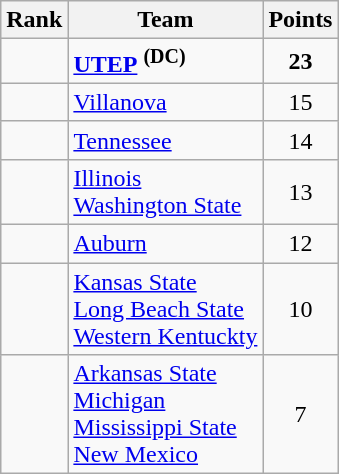<table class="wikitable sortable" style="text-align:center">
<tr>
<th>Rank</th>
<th>Team</th>
<th>Points</th>
</tr>
<tr>
<td></td>
<td align="left"><strong><a href='#'>UTEP</a></strong> <sup><strong>(DC)</strong></sup></td>
<td><strong>23</strong></td>
</tr>
<tr>
<td></td>
<td align="left"><a href='#'>Villanova</a></td>
<td>15</td>
</tr>
<tr>
<td></td>
<td align="left"><a href='#'>Tennessee</a></td>
<td>14</td>
</tr>
<tr>
<td></td>
<td align="left"><a href='#'>Illinois</a><br><a href='#'>Washington State</a></td>
<td>13</td>
</tr>
<tr>
<td></td>
<td align="left"><a href='#'>Auburn</a></td>
<td>12</td>
</tr>
<tr>
<td></td>
<td align="left"><a href='#'>Kansas State</a><br><a href='#'>Long Beach State</a><br><a href='#'>Western Kentuckty</a></td>
<td>10</td>
</tr>
<tr>
<td></td>
<td align="left"><a href='#'>Arkansas State</a><br><a href='#'>Michigan</a><br><a href='#'>Mississippi State</a><br><a href='#'>New Mexico</a></td>
<td>7</td>
</tr>
</table>
